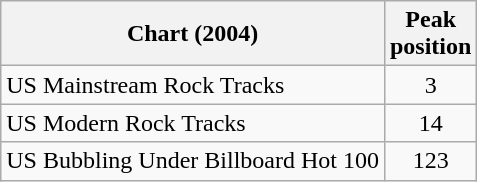<table class="wikitable">
<tr>
<th>Chart (2004)</th>
<th>Peak<br>position</th>
</tr>
<tr>
<td>US Mainstream Rock Tracks</td>
<td align="center">3</td>
</tr>
<tr>
<td>US Modern Rock Tracks</td>
<td align="center">14</td>
</tr>
<tr>
<td>US Bubbling Under Billboard Hot 100</td>
<td align="center">123</td>
</tr>
</table>
